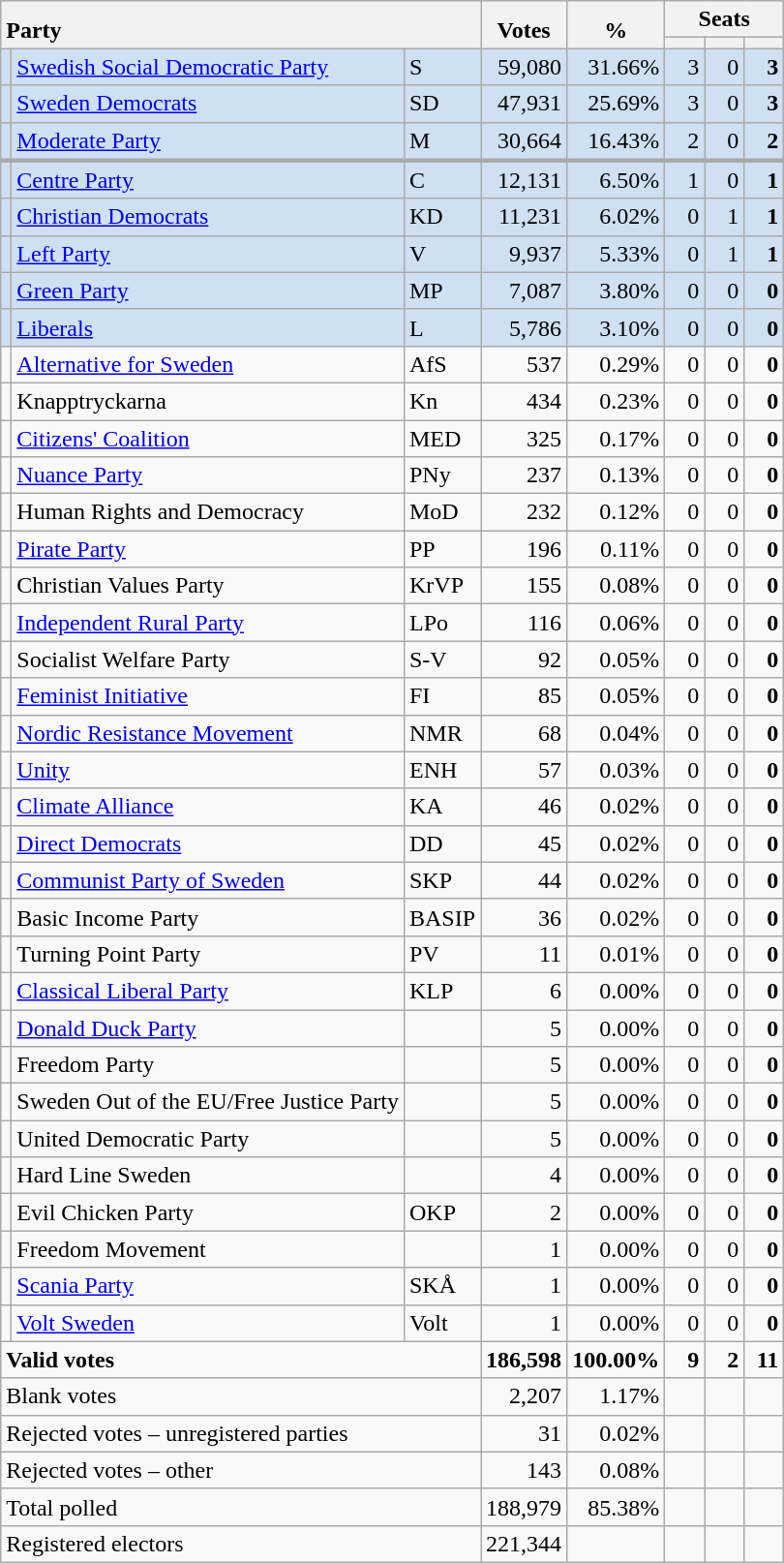<table class="wikitable" border="1" style="text-align:right;">
<tr>
<th style="text-align:left;" valign=bottom rowspan=2 colspan=3>Party</th>
<th align=center valign=bottom rowspan=2 width="50">Votes</th>
<th align=center valign=bottom rowspan=2 width="50">%</th>
<th colspan=3>Seats</th>
</tr>
<tr>
<th align=center valign=bottom width="20"><small></small></th>
<th align=center valign=bottom width="20"><small><a href='#'></a></small></th>
<th align=center valign=bottom width="20"><small></small></th>
</tr>
<tr style="background:#CEE0F2;">
<td></td>
<td align=left style="white-space: nowrap;"><a href='#'>Swedish Social Democratic Party</a></td>
<td align=left>S</td>
<td>59,080</td>
<td>31.66%</td>
<td>3</td>
<td>0</td>
<td><strong>3</strong></td>
</tr>
<tr style="background:#CEE0F2;">
<td></td>
<td align=left><a href='#'>Sweden Democrats</a></td>
<td align=left>SD</td>
<td>47,931</td>
<td>25.69%</td>
<td>3</td>
<td>0</td>
<td><strong>3</strong></td>
</tr>
<tr style="background:#CEE0F2;">
<td></td>
<td align=left><a href='#'>Moderate Party</a></td>
<td align=left>M</td>
<td>30,664</td>
<td>16.43%</td>
<td>2</td>
<td>0</td>
<td><strong>2</strong></td>
</tr>
<tr style="background:#CEE0F2; border-top:3px solid darkgray;">
<td></td>
<td align=left><a href='#'>Centre Party</a></td>
<td align=left>C</td>
<td>12,131</td>
<td>6.50%</td>
<td>1</td>
<td>0</td>
<td><strong>1</strong></td>
</tr>
<tr style="background:#CEE0F2;">
<td></td>
<td align=left><a href='#'>Christian Democrats</a></td>
<td align=left>KD</td>
<td>11,231</td>
<td>6.02%</td>
<td>0</td>
<td>1</td>
<td><strong>1</strong></td>
</tr>
<tr style="background:#CEE0F2;">
<td></td>
<td align=left><a href='#'>Left Party</a></td>
<td align=left>V</td>
<td>9,937</td>
<td>5.33%</td>
<td>0</td>
<td>1</td>
<td><strong>1</strong></td>
</tr>
<tr style="background:#CEE0F2;">
<td></td>
<td align=left><a href='#'>Green Party</a></td>
<td align=left>MP</td>
<td>7,087</td>
<td>3.80%</td>
<td>0</td>
<td>0</td>
<td><strong>0</strong></td>
</tr>
<tr style="background:#CEE0F2;">
<td></td>
<td align=left><a href='#'>Liberals</a></td>
<td align=left>L</td>
<td>5,786</td>
<td>3.10%</td>
<td>0</td>
<td>0</td>
<td><strong>0</strong></td>
</tr>
<tr>
<td></td>
<td align=left><a href='#'>Alternative for Sweden</a></td>
<td align=left>AfS</td>
<td>537</td>
<td>0.29%</td>
<td>0</td>
<td>0</td>
<td><strong>0</strong></td>
</tr>
<tr>
<td></td>
<td align=left>Knapptryckarna</td>
<td align="left">Kn</td>
<td>434</td>
<td>0.23%</td>
<td>0</td>
<td>0</td>
<td><strong>0</strong></td>
</tr>
<tr>
<td></td>
<td align=left><a href='#'>Citizens' Coalition</a></td>
<td align=left>MED</td>
<td>325</td>
<td>0.17%</td>
<td>0</td>
<td>0</td>
<td><strong>0</strong></td>
</tr>
<tr>
<td></td>
<td align=left><a href='#'>Nuance Party</a></td>
<td align=left>PNy</td>
<td>237</td>
<td>0.13%</td>
<td>0</td>
<td>0</td>
<td><strong>0</strong></td>
</tr>
<tr>
<td></td>
<td align=left>Human Rights and Democracy</td>
<td align=left>MoD</td>
<td>232</td>
<td>0.12%</td>
<td>0</td>
<td>0</td>
<td><strong>0</strong></td>
</tr>
<tr>
<td></td>
<td align=left><a href='#'>Pirate Party</a></td>
<td align=left>PP</td>
<td>196</td>
<td>0.11%</td>
<td>0</td>
<td>0</td>
<td><strong>0</strong></td>
</tr>
<tr>
<td></td>
<td align=left>Christian Values Party</td>
<td align=left>KrVP</td>
<td>155</td>
<td>0.08%</td>
<td>0</td>
<td>0</td>
<td><strong>0</strong></td>
</tr>
<tr>
<td></td>
<td align=left><a href='#'>Independent Rural Party</a></td>
<td align=left>LPo</td>
<td>116</td>
<td>0.06%</td>
<td>0</td>
<td>0</td>
<td><strong>0</strong></td>
</tr>
<tr>
<td></td>
<td align=left>Socialist Welfare Party</td>
<td align=left>S-V</td>
<td>92</td>
<td>0.05%</td>
<td>0</td>
<td>0</td>
<td><strong>0</strong></td>
</tr>
<tr>
<td></td>
<td align=left><a href='#'>Feminist Initiative</a></td>
<td align=left>FI</td>
<td>85</td>
<td>0.05%</td>
<td>0</td>
<td>0</td>
<td><strong>0</strong></td>
</tr>
<tr>
<td></td>
<td align=left><a href='#'>Nordic Resistance Movement</a></td>
<td align=left>NMR</td>
<td>68</td>
<td>0.04%</td>
<td>0</td>
<td>0</td>
<td><strong>0</strong></td>
</tr>
<tr>
<td></td>
<td align=left><a href='#'>Unity</a></td>
<td align=left>ENH</td>
<td>57</td>
<td>0.03%</td>
<td>0</td>
<td>0</td>
<td><strong>0</strong></td>
</tr>
<tr>
<td></td>
<td align=left><a href='#'>Climate Alliance</a></td>
<td align=left>KA</td>
<td>46</td>
<td>0.02%</td>
<td>0</td>
<td>0</td>
<td><strong>0</strong></td>
</tr>
<tr>
<td></td>
<td align=left><a href='#'>Direct Democrats</a></td>
<td align=left>DD</td>
<td>45</td>
<td>0.02%</td>
<td>0</td>
<td>0</td>
<td><strong>0</strong></td>
</tr>
<tr>
<td></td>
<td align=left><a href='#'>Communist Party of Sweden</a></td>
<td align=left>SKP</td>
<td>44</td>
<td>0.02%</td>
<td>0</td>
<td>0</td>
<td><strong>0</strong></td>
</tr>
<tr>
<td></td>
<td align=left>Basic Income Party</td>
<td align=left>BASIP</td>
<td>36</td>
<td>0.02%</td>
<td>0</td>
<td>0</td>
<td><strong>0</strong></td>
</tr>
<tr>
<td></td>
<td align=left>Turning Point Party</td>
<td align=left>PV</td>
<td>11</td>
<td>0.01%</td>
<td>0</td>
<td>0</td>
<td><strong>0</strong></td>
</tr>
<tr>
<td></td>
<td align=left><a href='#'>Classical Liberal Party</a></td>
<td align=left>KLP</td>
<td>6</td>
<td>0.00%</td>
<td>0</td>
<td>0</td>
<td><strong>0</strong></td>
</tr>
<tr>
<td></td>
<td align=left><a href='#'>Donald Duck Party</a></td>
<td align=left></td>
<td>5</td>
<td>0.00%</td>
<td>0</td>
<td>0</td>
<td><strong>0</strong></td>
</tr>
<tr>
<td></td>
<td align=left>Freedom Party</td>
<td align=left></td>
<td>5</td>
<td>0.00%</td>
<td>0</td>
<td>0</td>
<td><strong>0</strong></td>
</tr>
<tr>
<td></td>
<td align=left>Sweden Out of the EU/Free Justice Party</td>
<td align=left></td>
<td>5</td>
<td>0.00%</td>
<td>0</td>
<td>0</td>
<td><strong>0</strong></td>
</tr>
<tr>
<td></td>
<td align=left>United Democratic Party</td>
<td align=left></td>
<td>5</td>
<td>0.00%</td>
<td>0</td>
<td>0</td>
<td><strong>0</strong></td>
</tr>
<tr>
<td></td>
<td align=left>Hard Line Sweden</td>
<td align=left></td>
<td>4</td>
<td>0.00%</td>
<td>0</td>
<td>0</td>
<td><strong>0</strong></td>
</tr>
<tr>
<td></td>
<td align=left>Evil Chicken Party</td>
<td align=left>OKP</td>
<td>2</td>
<td>0.00%</td>
<td>0</td>
<td>0</td>
<td><strong>0</strong></td>
</tr>
<tr>
<td></td>
<td align=left>Freedom Movement</td>
<td align=left></td>
<td>1</td>
<td>0.00%</td>
<td>0</td>
<td>0</td>
<td><strong>0</strong></td>
</tr>
<tr>
<td></td>
<td align=left><a href='#'>Scania Party</a></td>
<td align=left>SKÅ</td>
<td>1</td>
<td>0.00%</td>
<td>0</td>
<td>0</td>
<td><strong>0</strong></td>
</tr>
<tr>
<td></td>
<td align=left><a href='#'>Volt Sweden</a></td>
<td align=left>Volt</td>
<td>1</td>
<td>0.00%</td>
<td>0</td>
<td>0</td>
<td><strong>0</strong></td>
</tr>
<tr style="font-weight:bold">
<td align=left colspan=3>Valid votes</td>
<td>186,598</td>
<td>100.00%</td>
<td>9</td>
<td>2</td>
<td>11</td>
</tr>
<tr>
<td align=left colspan=3>Blank votes</td>
<td>2,207</td>
<td>1.17%</td>
<td></td>
<td></td>
<td></td>
</tr>
<tr>
<td align=left colspan=3>Rejected votes – unregistered parties</td>
<td>31</td>
<td>0.02%</td>
<td></td>
<td></td>
<td></td>
</tr>
<tr>
<td align=left colspan=3>Rejected votes – other</td>
<td>143</td>
<td>0.08%</td>
<td></td>
<td></td>
<td></td>
</tr>
<tr>
<td align=left colspan=3>Total polled</td>
<td>188,979</td>
<td>85.38%</td>
<td></td>
<td></td>
<td></td>
</tr>
<tr>
<td align=left colspan=3>Registered electors</td>
<td>221,344</td>
<td></td>
<td></td>
<td></td>
<td></td>
</tr>
</table>
